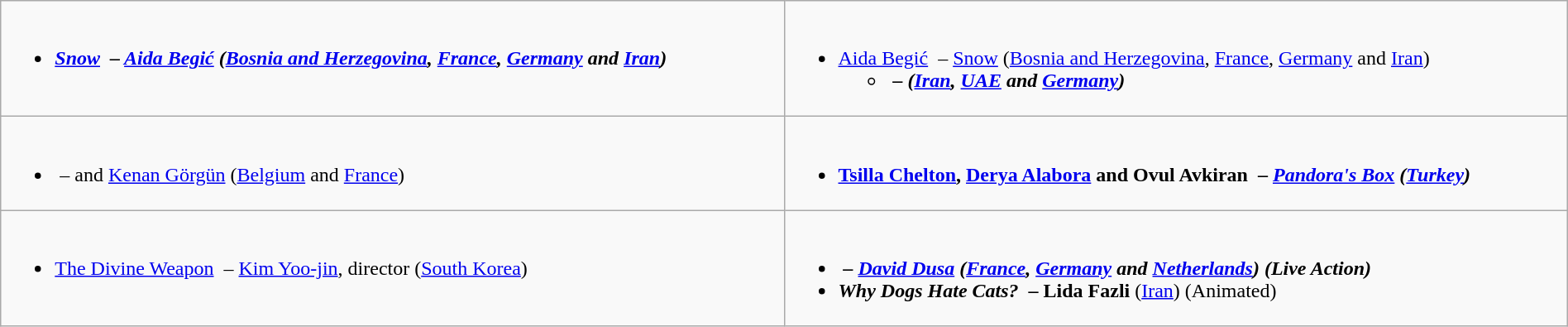<table class=wikitable width="100%">
<tr>
<td valign="top" width="50%"><br><ul><li><strong><em><a href='#'>Snow</a><em>  – <a href='#'>Aida Begić</a><strong> (<a href='#'>Bosnia and Herzegovina</a>, <a href='#'>France</a>, <a href='#'>Germany</a> and <a href='#'>Iran</a>)</li></ul></td>
<td valign="top" width="50%"><br><ul><li></strong><a href='#'>Aida Begić</a>  – </em><a href='#'>Snow</a></em></strong> (<a href='#'>Bosnia and Herzegovina</a>, <a href='#'>France</a>, <a href='#'>Germany</a> and <a href='#'>Iran</a>)<ul><li><strong><em><em>  – <strong> (<a href='#'>Iran</a>, <a href='#'>UAE</a> and <a href='#'>Germany</a>)</li></ul></li></ul></td>
</tr>
<tr>
<td valign="top" width="50%"><br><ul><li></em></strong></em>  –  and <a href='#'>Kenan Görgün</a></strong> (<a href='#'>Belgium</a> and <a href='#'>France</a>)</li></ul></td>
<td valign="top" width="50%"><br><ul><li><strong><a href='#'>Tsilla Chelton</a>, <a href='#'>Derya Alabora</a> and Ovul Avkiran  – <em><a href='#'>Pandora's Box</a><strong><em> (<a href='#'>Turkey</a>)</li></ul></td>
</tr>
<tr>
<td valign="top" width="50%"><br><ul><li></em></strong><a href='#'>The Divine Weapon</a></em>  – <a href='#'>Kim Yoo-jin</a>, director</strong> (<a href='#'>South Korea</a>)</li></ul></td>
<td valign="top" width="50%"><br><ul><li><strong><em><em>  – <a href='#'>David Dusa</a><strong> (<a href='#'>France</a>, <a href='#'>Germany</a> and <a href='#'>Netherlands</a>) (Live Action)</li><li></em></strong>Why Dogs Hate Cats?</em>  – Lida Fazli</strong> (<a href='#'>Iran</a>) (Animated)</li></ul></td>
</tr>
</table>
